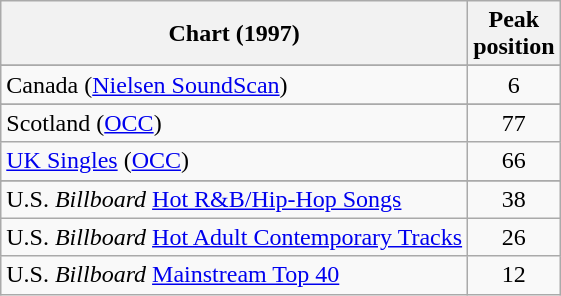<table class="wikitable">
<tr>
<th align="left">Chart (1997)</th>
<th align="left">Peak<br>position</th>
</tr>
<tr>
</tr>
<tr>
<td>Canada (<a href='#'>Nielsen SoundScan</a>)</td>
<td align="center">6</td>
</tr>
<tr>
</tr>
<tr>
<td align="left">Scotland (<a href='#'>OCC</a>)</td>
<td align="center">77</td>
</tr>
<tr>
<td align="left"><a href='#'>UK Singles</a> (<a href='#'>OCC</a>)</td>
<td align="center">66</td>
</tr>
<tr>
</tr>
<tr>
<td align="left">U.S. <em>Billboard</em> <a href='#'>Hot R&B/Hip-Hop Songs</a></td>
<td align="center">38</td>
</tr>
<tr>
<td align="left">U.S. <em>Billboard</em> <a href='#'>Hot Adult Contemporary Tracks</a></td>
<td align="center">26</td>
</tr>
<tr>
<td>U.S. <em>Billboard</em> <a href='#'>Mainstream Top 40</a></td>
<td align="center">12</td>
</tr>
</table>
